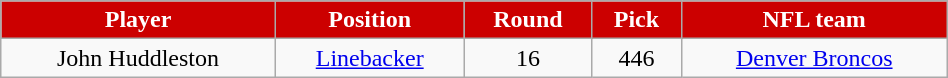<table class="wikitable" width="50%">
<tr align="center" style="background:#CC0000; color:white">
<td><strong>Player</strong></td>
<td><strong>Position</strong></td>
<td><strong>Round</strong></td>
<td><strong>Pick</strong></td>
<td><strong>NFL team</strong></td>
</tr>
<tr align="center">
<td>John Huddleston</td>
<td><a href='#'>Linebacker</a></td>
<td>16</td>
<td>446</td>
<td><a href='#'>Denver Broncos</a></td>
</tr>
</table>
